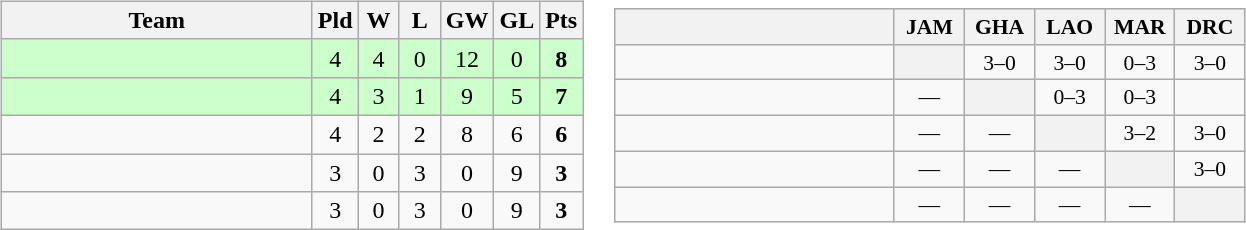<table>
<tr>
<td><br><table class="wikitable" style="text-align:center">
<tr>
<th width=200>Team</th>
<th width=20>Pld</th>
<th width=20>W</th>
<th width=20>L</th>
<th width=20>GW</th>
<th width=20>GL</th>
<th width=20>Pts</th>
</tr>
<tr bgcolor=ccffcc>
<td style="text-align:left;"></td>
<td>4</td>
<td>4</td>
<td>0</td>
<td>12</td>
<td>0</td>
<td><strong>8</strong></td>
</tr>
<tr bgcolor=ccffcc>
<td style="text-align:left;"></td>
<td>4</td>
<td>3</td>
<td>1</td>
<td>9</td>
<td>5</td>
<td><strong>7</strong></td>
</tr>
<tr>
<td style="text-align:left;"></td>
<td>4</td>
<td>2</td>
<td>2</td>
<td>8</td>
<td>6</td>
<td><strong>6</strong></td>
</tr>
<tr>
<td style="text-align:left;"></td>
<td>3</td>
<td>0</td>
<td>3</td>
<td>0</td>
<td>9</td>
<td><strong>3</strong></td>
</tr>
<tr>
<td style="text-align:left;"></td>
<td>3</td>
<td>0</td>
<td>3</td>
<td>0</td>
<td>9</td>
<td><strong>3</strong></td>
</tr>
</table>
</td>
<td><br><table class="wikitable" style="text-align:center; font-size:90%">
<tr>
<th width="180"> </th>
<th width="40">JAM</th>
<th width="40">GHA</th>
<th width="40">LAO</th>
<th width="40">MAR</th>
<th width="40">DRC</th>
</tr>
<tr>
<td style="text-align:left;"></td>
<th></th>
<td>3–0</td>
<td>3–0</td>
<td>0–3</td>
<td>3–0</td>
</tr>
<tr>
<td style="text-align:left;"></td>
<td>—</td>
<th></th>
<td>0–3</td>
<td>0–3</td>
<td></td>
</tr>
<tr>
<td style="text-align:left;"></td>
<td>—</td>
<td>—</td>
<th></th>
<td>3–2</td>
<td>3–0</td>
</tr>
<tr>
<td style="text-align:left;"></td>
<td>—</td>
<td>—</td>
<td>—</td>
<th></th>
<td>3–0</td>
</tr>
<tr>
<td style="text-align:left;"></td>
<td>—</td>
<td>—</td>
<td>—</td>
<td>—</td>
<th></th>
</tr>
</table>
</td>
</tr>
</table>
